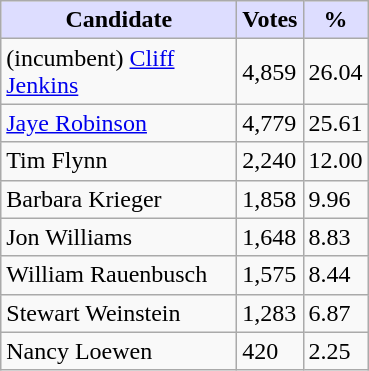<table class="wikitable">
<tr>
<th style="background:#ddf; width:150px;">Candidate</th>
<th style="background:#ddf;">Votes</th>
<th style="background:#ddf;">%</th>
</tr>
<tr>
<td>(incumbent) <a href='#'>Cliff Jenkins</a></td>
<td>4,859</td>
<td>26.04</td>
</tr>
<tr>
<td><a href='#'>Jaye Robinson</a></td>
<td>4,779</td>
<td>25.61</td>
</tr>
<tr>
<td>Tim Flynn</td>
<td>2,240</td>
<td>12.00</td>
</tr>
<tr>
<td>Barbara Krieger</td>
<td>1,858</td>
<td>9.96</td>
</tr>
<tr>
<td>Jon Williams</td>
<td>1,648</td>
<td>8.83</td>
</tr>
<tr>
<td>William Rauenbusch</td>
<td>1,575</td>
<td>8.44</td>
</tr>
<tr>
<td>Stewart Weinstein</td>
<td>1,283</td>
<td>6.87</td>
</tr>
<tr>
<td>Nancy Loewen</td>
<td>420</td>
<td>2.25</td>
</tr>
</table>
